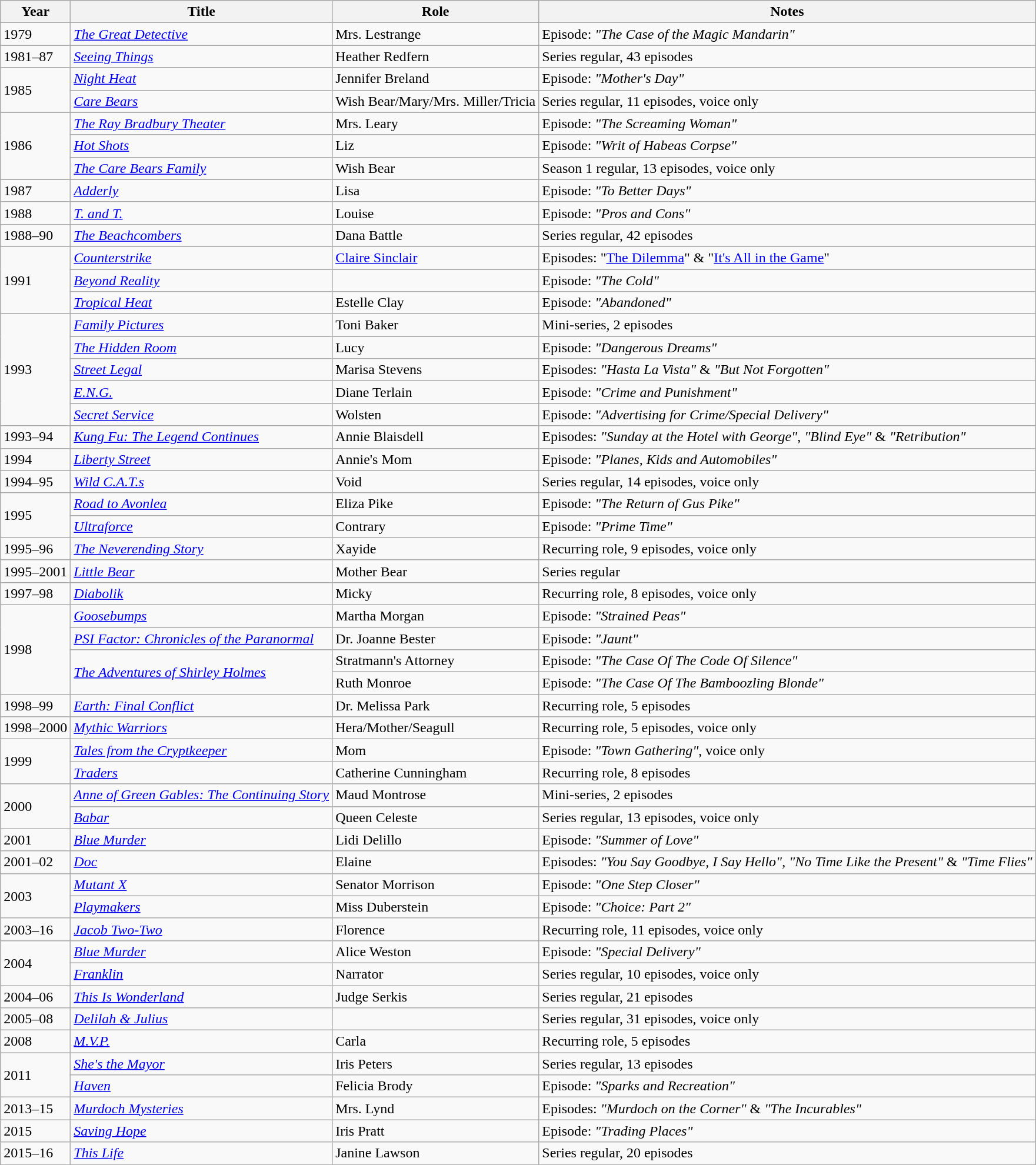<table class="wikitable sortable">
<tr>
<th>Year</th>
<th>Title</th>
<th>Role</th>
<th class="unsortable">Notes</th>
</tr>
<tr>
<td>1979</td>
<td data-sort-value="Great Detective, The"><em><a href='#'>The Great Detective</a></em></td>
<td>Mrs. Lestrange</td>
<td>Episode: <em>"The Case of the Magic Mandarin"</em></td>
</tr>
<tr>
<td>1981–87</td>
<td><em><a href='#'>Seeing Things</a></em></td>
<td>Heather Redfern</td>
<td>Series regular, 43 episodes</td>
</tr>
<tr>
<td rowspan="2">1985</td>
<td><em><a href='#'>Night Heat</a></em></td>
<td>Jennifer Breland</td>
<td>Episode: <em>"Mother's Day"</em></td>
</tr>
<tr>
<td><em><a href='#'>Care Bears</a></em></td>
<td>Wish Bear/Mary/Mrs. Miller/Tricia</td>
<td>Series regular, 11 episodes, voice only</td>
</tr>
<tr>
<td rowspan="3">1986</td>
<td data-sort-value="Ray Bradbury Theater, The"><em><a href='#'>The Ray Bradbury Theater</a></em></td>
<td>Mrs. Leary</td>
<td>Episode: <em>"The Screaming Woman"</em></td>
</tr>
<tr>
<td><em><a href='#'>Hot Shots</a></em></td>
<td>Liz</td>
<td>Episode: <em>"Writ of Habeas Corpse"</em></td>
</tr>
<tr>
<td data-sort-value="Care Bears Family, The"><em><a href='#'>The Care Bears Family</a></em></td>
<td>Wish Bear</td>
<td>Season 1 regular, 13 episodes, voice only</td>
</tr>
<tr>
<td>1987</td>
<td><em><a href='#'>Adderly</a></em></td>
<td>Lisa</td>
<td>Episode: <em>"To Better Days"</em></td>
</tr>
<tr>
<td>1988</td>
<td><em><a href='#'>T. and T.</a></em></td>
<td>Louise</td>
<td>Episode: <em>"Pros and Cons"</em></td>
</tr>
<tr>
<td>1988–90</td>
<td data-sort-value="Beachcombers, The"><em><a href='#'>The Beachcombers</a></em></td>
<td>Dana Battle</td>
<td>Series regular, 42 episodes</td>
</tr>
<tr>
<td rowspan="3">1991</td>
<td><em><a href='#'>Counterstrike</a></em></td>
<td><a href='#'>Claire Sinclair</a></td>
<td>Episodes: "<a href='#'>The Dilemma</a>" & "<a href='#'>It's All in the Game</a>"</td>
</tr>
<tr>
<td><em><a href='#'>Beyond Reality</a></em></td>
<td></td>
<td>Episode: <em>"The Cold"</em></td>
</tr>
<tr>
<td><em><a href='#'>Tropical Heat</a></em></td>
<td>Estelle Clay</td>
<td>Episode: <em>"Abandoned"</em></td>
</tr>
<tr>
<td rowspan="5">1993</td>
<td><em><a href='#'>Family Pictures</a></em></td>
<td>Toni Baker</td>
<td>Mini-series, 2 episodes</td>
</tr>
<tr>
<td data-sort-value="Hidden Room, The"><em><a href='#'>The Hidden Room</a></em></td>
<td>Lucy</td>
<td>Episode: <em>"Dangerous Dreams"</em></td>
</tr>
<tr>
<td><em><a href='#'>Street Legal</a></em></td>
<td>Marisa Stevens</td>
<td>Episodes: <em>"Hasta La Vista"</em> & <em>"But Not Forgotten"</em></td>
</tr>
<tr>
<td><em><a href='#'>E.N.G.</a></em></td>
<td>Diane Terlain</td>
<td>Episode: <em>"Crime and Punishment"</em></td>
</tr>
<tr>
<td><em><a href='#'>Secret Service</a></em></td>
<td>Wolsten</td>
<td>Episode: <em>"Advertising for Crime/Special Delivery"</em></td>
</tr>
<tr>
<td>1993–94</td>
<td><em><a href='#'>Kung Fu: The Legend Continues</a></em></td>
<td>Annie Blaisdell</td>
<td>Episodes: <em>"Sunday at the Hotel with George"</em>, <em>"Blind Eye"</em> & <em>"Retribution"</em></td>
</tr>
<tr>
<td>1994</td>
<td><em><a href='#'>Liberty Street</a></em></td>
<td>Annie's Mom</td>
<td>Episode: <em>"Planes, Kids and Automobiles"</em></td>
</tr>
<tr>
<td>1994–95</td>
<td><em><a href='#'>Wild C.A.T.s</a></em></td>
<td>Void</td>
<td>Series regular, 14 episodes, voice only</td>
</tr>
<tr>
<td rowspan="2">1995</td>
<td><em><a href='#'>Road to Avonlea</a></em></td>
<td>Eliza Pike</td>
<td>Episode: <em>"The Return of Gus Pike"</em></td>
</tr>
<tr>
<td><em><a href='#'>Ultraforce</a></em></td>
<td>Contrary</td>
<td>Episode: <em>"Prime Time"</em></td>
</tr>
<tr>
<td>1995–96</td>
<td data-sort-value="Neverending Story, The"><em><a href='#'>The Neverending Story</a></em></td>
<td>Xayide</td>
<td>Recurring role, 9 episodes, voice only</td>
</tr>
<tr>
<td>1995–2001</td>
<td><em><a href='#'>Little Bear</a></em></td>
<td>Mother Bear</td>
<td>Series regular</td>
</tr>
<tr>
<td>1997–98</td>
<td><em><a href='#'>Diabolik</a></em></td>
<td>Micky</td>
<td>Recurring role, 8 episodes, voice only</td>
</tr>
<tr>
<td rowspan="4">1998</td>
<td><em><a href='#'>Goosebumps</a></em></td>
<td>Martha Morgan</td>
<td>Episode: <em>"Strained Peas"</em></td>
</tr>
<tr>
<td><em><a href='#'>PSI Factor: Chronicles of the Paranormal</a></em></td>
<td>Dr. Joanne Bester</td>
<td>Episode: <em>"Jaunt"</em></td>
</tr>
<tr>
<td rowspan="2" data-sort-value="Adventures of Shirley Holmes, The"><em><a href='#'>The Adventures of Shirley Holmes</a></em></td>
<td>Stratmann's Attorney</td>
<td>Episode: <em>"The Case Of The Code Of Silence"</em></td>
</tr>
<tr>
<td>Ruth Monroe</td>
<td>Episode: <em>"The Case Of The Bamboozling Blonde"</em></td>
</tr>
<tr>
<td>1998–99</td>
<td><em><a href='#'>Earth: Final Conflict</a></em></td>
<td>Dr. Melissa Park</td>
<td>Recurring role, 5 episodes</td>
</tr>
<tr>
<td>1998–2000</td>
<td><em><a href='#'>Mythic Warriors</a></em></td>
<td>Hera/Mother/Seagull</td>
<td>Recurring role, 5 episodes, voice only</td>
</tr>
<tr>
<td rowspan="2">1999</td>
<td><em><a href='#'>Tales from the Cryptkeeper</a></em></td>
<td>Mom</td>
<td>Episode: <em>"Town Gathering"</em>, voice only</td>
</tr>
<tr>
<td><em><a href='#'>Traders</a></em></td>
<td>Catherine Cunningham</td>
<td>Recurring role, 8 episodes</td>
</tr>
<tr>
<td rowspan="2">2000</td>
<td><em><a href='#'>Anne of Green Gables: The Continuing Story</a></em></td>
<td>Maud Montrose</td>
<td>Mini-series, 2 episodes</td>
</tr>
<tr>
<td><em><a href='#'>Babar</a></em></td>
<td>Queen Celeste</td>
<td>Series regular, 13 episodes, voice only</td>
</tr>
<tr>
<td>2001</td>
<td><em><a href='#'>Blue Murder</a></em></td>
<td>Lidi Delillo</td>
<td>Episode: <em>"Summer of Love"</em></td>
</tr>
<tr>
<td>2001–02</td>
<td><em><a href='#'>Doc</a></em></td>
<td>Elaine</td>
<td>Episodes: <em>"You Say Goodbye, I Say Hello"</em>, <em>"No Time Like the Present"</em> & <em>"Time Flies"</em></td>
</tr>
<tr>
<td rowspan="2">2003</td>
<td><em><a href='#'>Mutant X</a></em></td>
<td>Senator Morrison</td>
<td>Episode: <em>"One Step Closer"</em></td>
</tr>
<tr>
<td><em><a href='#'>Playmakers</a></em></td>
<td>Miss Duberstein</td>
<td>Episode: <em>"Choice: Part 2"</em></td>
</tr>
<tr>
<td>2003–16</td>
<td><em><a href='#'>Jacob Two-Two</a></em></td>
<td>Florence</td>
<td>Recurring role, 11 episodes, voice only</td>
</tr>
<tr>
<td rowspan="2">2004</td>
<td><em><a href='#'>Blue Murder</a></em></td>
<td>Alice Weston</td>
<td>Episode: <em>"Special Delivery"</em></td>
</tr>
<tr>
<td><em><a href='#'>Franklin</a></em></td>
<td>Narrator</td>
<td>Series regular, 10 episodes, voice only</td>
</tr>
<tr>
<td>2004–06</td>
<td><em><a href='#'>This Is Wonderland</a></em></td>
<td>Judge Serkis</td>
<td>Series regular, 21 episodes</td>
</tr>
<tr>
<td>2005–08</td>
<td><em><a href='#'>Delilah & Julius</a></em></td>
<td></td>
<td>Series regular, 31 episodes, voice only</td>
</tr>
<tr>
<td>2008</td>
<td><em><a href='#'>M.V.P.</a></em></td>
<td>Carla</td>
<td>Recurring role, 5 episodes</td>
</tr>
<tr>
<td rowspan="2">2011</td>
<td><em><a href='#'>She's the Mayor</a></em></td>
<td>Iris Peters</td>
<td>Series regular, 13 episodes</td>
</tr>
<tr>
<td><em><a href='#'>Haven</a></em></td>
<td>Felicia Brody</td>
<td>Episode: <em>"Sparks and Recreation"</em></td>
</tr>
<tr>
<td>2013–15</td>
<td><em><a href='#'>Murdoch Mysteries</a></em></td>
<td>Mrs. Lynd</td>
<td>Episodes: <em>"Murdoch on the Corner"</em> & <em>"The Incurables"</em></td>
</tr>
<tr>
<td>2015</td>
<td><em><a href='#'>Saving Hope</a></em></td>
<td>Iris Pratt</td>
<td>Episode: <em>"Trading Places"</em></td>
</tr>
<tr>
<td>2015–16</td>
<td><em><a href='#'>This Life</a></em></td>
<td>Janine Lawson</td>
<td>Series regular, 20 episodes</td>
</tr>
<tr>
</tr>
</table>
